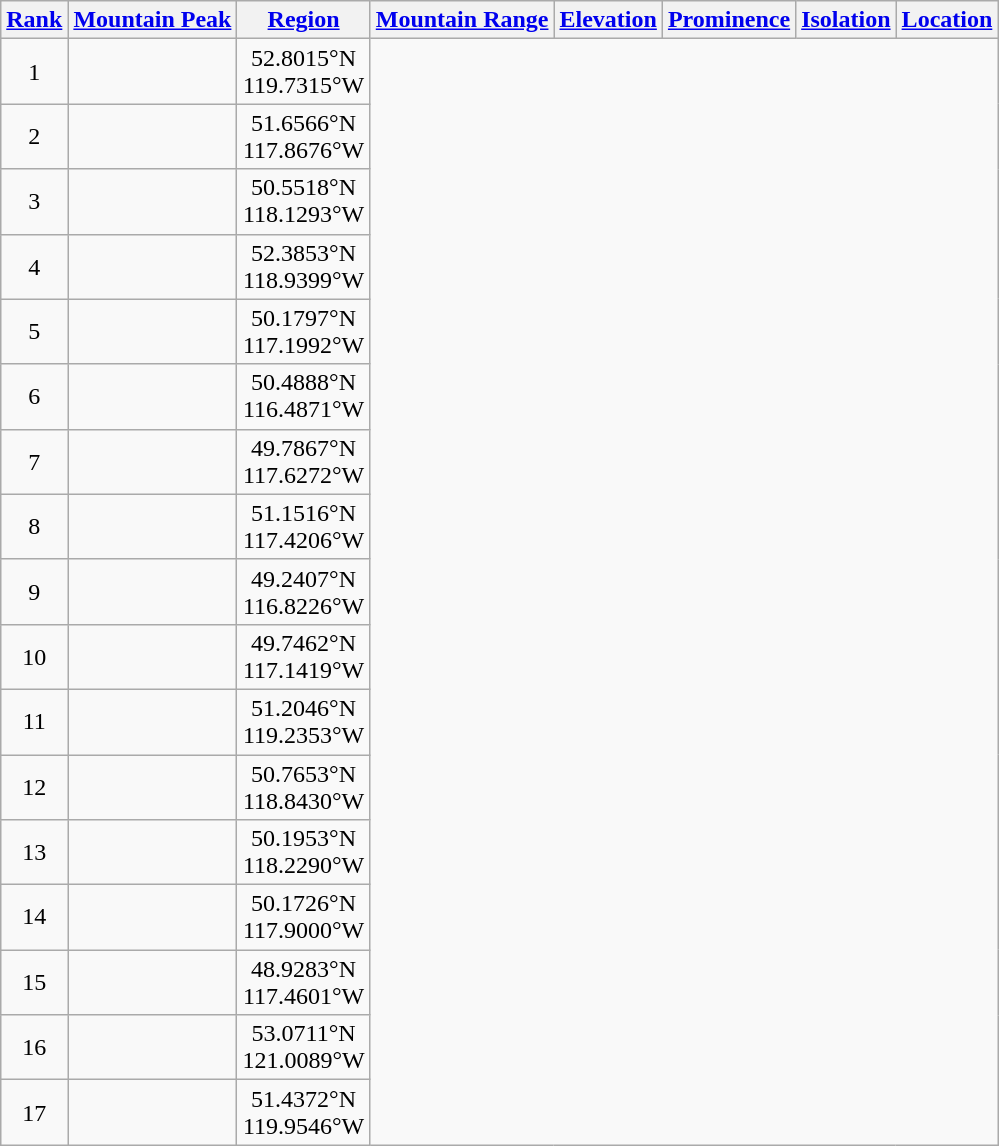<table class="wikitable sortable">
<tr>
<th><a href='#'>Rank</a></th>
<th><a href='#'>Mountain Peak</a></th>
<th><a href='#'>Region</a></th>
<th><a href='#'>Mountain Range</a></th>
<th><a href='#'>Elevation</a></th>
<th><a href='#'>Prominence</a></th>
<th><a href='#'>Isolation</a></th>
<th><a href='#'>Location</a></th>
</tr>
<tr>
<td align=center>1<br></td>
<td><br>
</td>
<td align=center>52.8015°N<br>119.7315°W</td>
</tr>
<tr>
<td align=center>2<br></td>
<td><br>
</td>
<td align=center>51.6566°N<br>117.8676°W</td>
</tr>
<tr>
<td align=center>3<br></td>
<td><br>
</td>
<td align=center>50.5518°N<br>118.1293°W</td>
</tr>
<tr>
<td align=center>4<br></td>
<td><br>
</td>
<td align=center>52.3853°N<br>118.9399°W</td>
</tr>
<tr>
<td align=center>5<br></td>
<td><br>
</td>
<td align=center>50.1797°N<br>117.1992°W</td>
</tr>
<tr>
<td align=center>6<br></td>
<td><br>
</td>
<td align=center>50.4888°N<br>116.4871°W</td>
</tr>
<tr>
<td align=center>7<br></td>
<td><br>
</td>
<td align=center>49.7867°N<br>117.6272°W</td>
</tr>
<tr>
<td align=center>8<br></td>
<td><br>
</td>
<td align=center>51.1516°N<br>117.4206°W</td>
</tr>
<tr>
<td align=center>9<br></td>
<td><br>
</td>
<td align=center>49.2407°N<br>116.8226°W</td>
</tr>
<tr>
<td align=center>10<br></td>
<td><br>
</td>
<td align=center>49.7462°N<br>117.1419°W</td>
</tr>
<tr>
<td align=center>11<br></td>
<td><br>
</td>
<td align=center>51.2046°N<br>119.2353°W</td>
</tr>
<tr>
<td align=center>12<br></td>
<td><br>
</td>
<td align=center>50.7653°N<br>118.8430°W</td>
</tr>
<tr>
<td align=center>13<br></td>
<td><br>
</td>
<td align=center>50.1953°N<br>118.2290°W</td>
</tr>
<tr>
<td align=center>14<br></td>
<td><br>
</td>
<td align=center>50.1726°N<br>117.9000°W</td>
</tr>
<tr>
<td align=center>15<br></td>
<td><br>
</td>
<td align=center>48.9283°N<br>117.4601°W</td>
</tr>
<tr>
<td align=center>16<br></td>
<td><br>
</td>
<td align=center>53.0711°N<br>121.0089°W</td>
</tr>
<tr>
<td align=center>17<br></td>
<td><br>
</td>
<td align=center>51.4372°N<br>119.9546°W</td>
</tr>
</table>
